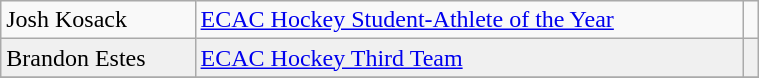<table class="wikitable" width=40%>
<tr>
<td>Josh Kosack</td>
<td><a href='#'>ECAC Hockey Student-Athlete of the Year</a></td>
<td></td>
</tr>
<tr bgcolor=f0f0f0>
<td>Brandon Estes</td>
<td rowspan=1><a href='#'>ECAC Hockey Third Team</a></td>
<td rowspan=1></td>
</tr>
<tr>
</tr>
</table>
